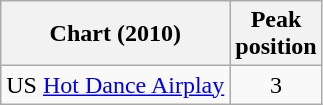<table class="wikitable">
<tr>
<th>Chart (2010)</th>
<th>Peak<br>position</th>
</tr>
<tr>
<td>US <a href='#'>Hot Dance Airplay</a></td>
<td style="text-align:center;">3</td>
</tr>
</table>
